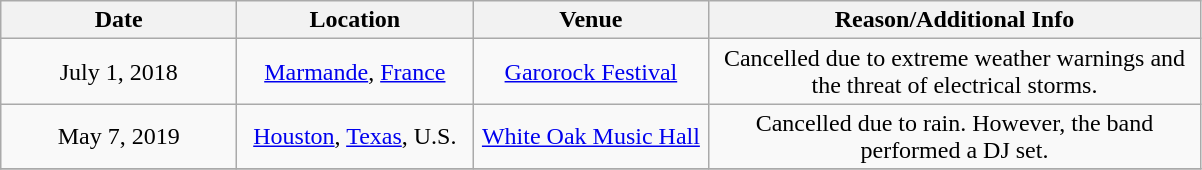<table class="wikitable" style="text-align:center;">
<tr>
<th style="width:150px;">Date</th>
<th style="width:150px;">Location</th>
<th style="width:150px;">Venue</th>
<th style="width:320px;">Reason/Additional Info</th>
</tr>
<tr>
<td>July 1, 2018</td>
<td><a href='#'>Marmande</a>, <a href='#'>France</a></td>
<td><a href='#'>Garorock Festival</a></td>
<td>Cancelled due to extreme weather warnings and the threat of electrical storms.</td>
</tr>
<tr>
<td>May 7, 2019</td>
<td><a href='#'>Houston</a>, <a href='#'>Texas</a>, U.S.</td>
<td><a href='#'>White Oak Music Hall</a></td>
<td>Cancelled due to rain. However, the band performed a DJ set.</td>
</tr>
<tr>
</tr>
</table>
